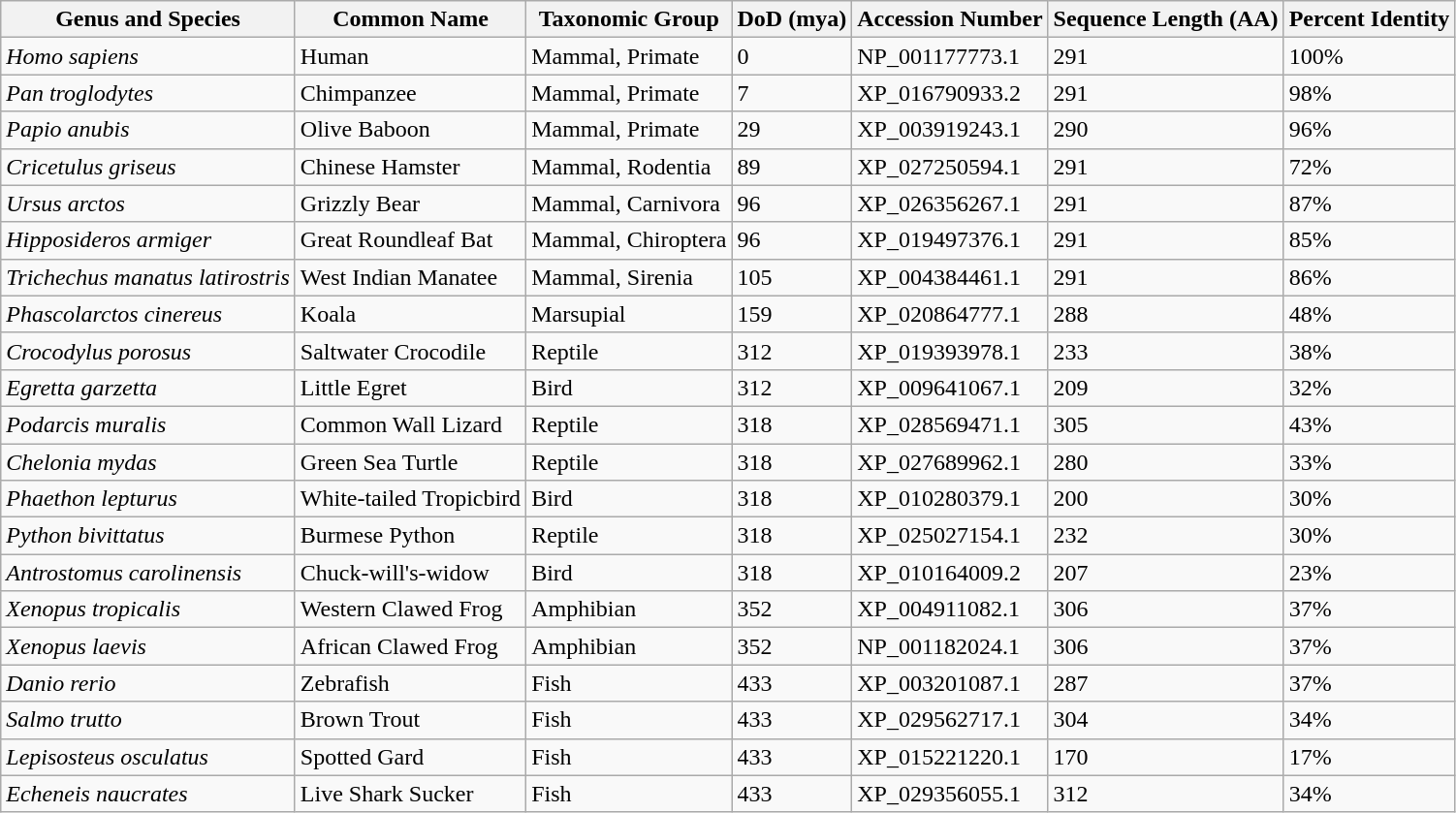<table class="wikitable">
<tr>
<th>Genus and Species</th>
<th>Common Name</th>
<th>Taxonomic Group</th>
<th>DoD (mya)</th>
<th>Accession Number</th>
<th>Sequence Length (AA)</th>
<th>Percent Identity</th>
</tr>
<tr>
<td><em>Homo sapiens</em></td>
<td>Human</td>
<td>Mammal, Primate</td>
<td>0</td>
<td>NP_001177773.1</td>
<td>291</td>
<td>100%</td>
</tr>
<tr>
<td><em>Pan troglodytes</em></td>
<td>Chimpanzee</td>
<td>Mammal, Primate</td>
<td>7</td>
<td>XP_016790933.2</td>
<td>291</td>
<td>98%</td>
</tr>
<tr>
<td><em>Papio anubis</em></td>
<td>Olive Baboon</td>
<td>Mammal, Primate</td>
<td>29</td>
<td>XP_003919243.1</td>
<td>290</td>
<td>96%</td>
</tr>
<tr>
<td><em>Cricetulus griseus</em></td>
<td>Chinese Hamster</td>
<td>Mammal, Rodentia</td>
<td>89</td>
<td>XP_027250594.1</td>
<td>291</td>
<td>72%</td>
</tr>
<tr>
<td><em>Ursus arctos</em></td>
<td>Grizzly Bear</td>
<td>Mammal, Carnivora</td>
<td>96</td>
<td>XP_026356267.1</td>
<td>291</td>
<td>87%</td>
</tr>
<tr>
<td><em>Hipposideros armiger</em></td>
<td>Great Roundleaf Bat</td>
<td>Mammal, Chiroptera</td>
<td>96</td>
<td>XP_019497376.1</td>
<td>291</td>
<td>85%</td>
</tr>
<tr>
<td><em>Trichechus manatus latirostris</em></td>
<td>West Indian Manatee</td>
<td>Mammal, Sirenia</td>
<td>105</td>
<td>XP_004384461.1</td>
<td>291</td>
<td>86%</td>
</tr>
<tr>
<td><em>Phascolarctos cinereus</em></td>
<td>Koala</td>
<td>Marsupial</td>
<td>159</td>
<td>XP_020864777.1</td>
<td>288</td>
<td>48%</td>
</tr>
<tr>
<td><em>Crocodylus porosus</em></td>
<td>Saltwater Crocodile</td>
<td>Reptile</td>
<td>312</td>
<td>XP_019393978.1</td>
<td>233</td>
<td>38%</td>
</tr>
<tr>
<td><em>Egretta garzetta</em></td>
<td>Little Egret</td>
<td>Bird</td>
<td>312</td>
<td>XP_009641067.1</td>
<td>209</td>
<td>32%</td>
</tr>
<tr>
<td><em>Podarcis muralis</em></td>
<td>Common Wall Lizard</td>
<td>Reptile</td>
<td>318</td>
<td>XP_028569471.1</td>
<td>305</td>
<td>43%</td>
</tr>
<tr>
<td><em>Chelonia mydas</em></td>
<td>Green Sea Turtle</td>
<td>Reptile</td>
<td>318</td>
<td>XP_027689962.1</td>
<td>280</td>
<td>33%</td>
</tr>
<tr>
<td><em>Phaethon lepturus</em></td>
<td>White-tailed Tropicbird</td>
<td>Bird</td>
<td>318</td>
<td>XP_010280379.1</td>
<td>200</td>
<td>30%</td>
</tr>
<tr>
<td><em>Python bivittatus</em></td>
<td>Burmese Python</td>
<td>Reptile</td>
<td>318</td>
<td>XP_025027154.1</td>
<td>232</td>
<td>30%</td>
</tr>
<tr>
<td><em>Antrostomus carolinensis</em></td>
<td>Chuck-will's-widow</td>
<td>Bird</td>
<td>318</td>
<td>XP_010164009.2</td>
<td>207</td>
<td>23%</td>
</tr>
<tr>
<td><em>Xenopus tropicalis</em></td>
<td>Western Clawed Frog</td>
<td>Amphibian</td>
<td>352</td>
<td>XP_004911082.1</td>
<td>306</td>
<td>37%</td>
</tr>
<tr>
<td><em>Xenopus laevis</em></td>
<td>African Clawed Frog</td>
<td>Amphibian</td>
<td>352</td>
<td>NP_001182024.1</td>
<td>306</td>
<td>37%</td>
</tr>
<tr>
<td><em>Danio rerio</em></td>
<td>Zebrafish</td>
<td>Fish</td>
<td>433</td>
<td>XP_003201087.1</td>
<td>287</td>
<td>37%</td>
</tr>
<tr>
<td><em>Salmo trutto</em></td>
<td>Brown Trout</td>
<td>Fish</td>
<td>433</td>
<td>XP_029562717.1</td>
<td>304</td>
<td>34%</td>
</tr>
<tr>
<td><em>Lepisosteus osculatus</em></td>
<td>Spotted Gard</td>
<td>Fish</td>
<td>433</td>
<td>XP_015221220.1</td>
<td>170</td>
<td>17%</td>
</tr>
<tr>
<td><em>Echeneis naucrates</em></td>
<td>Live Shark Sucker</td>
<td>Fish</td>
<td>433</td>
<td>XP_029356055.1</td>
<td>312</td>
<td>34%</td>
</tr>
</table>
